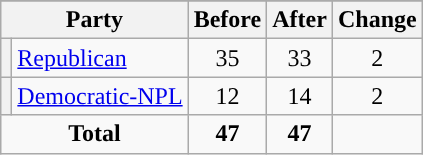<table class="wikitable" style="text-align:center;">
<tr>
</tr>
<tr>
<th colspan=2>Party</th>
<th>Before</th>
<th>After</th>
<th>Change</th>
</tr>
<tr>
<th style="background-color:"></th>
<td style="text-align:left;"><a href='#'>Republican</a></td>
<td>35</td>
<td>33</td>
<td> 2</td>
</tr>
<tr>
<th style="background-color:"></th>
<td style="text-align:left;"><a href='#'>Democratic-NPL</a></td>
<td>12</td>
<td>14</td>
<td> 2</td>
</tr>
<tr>
<td colspan=2><strong>Total</strong></td>
<td><strong>47</strong></td>
<td><strong>47</strong></td>
<td></td>
</tr>
</table>
